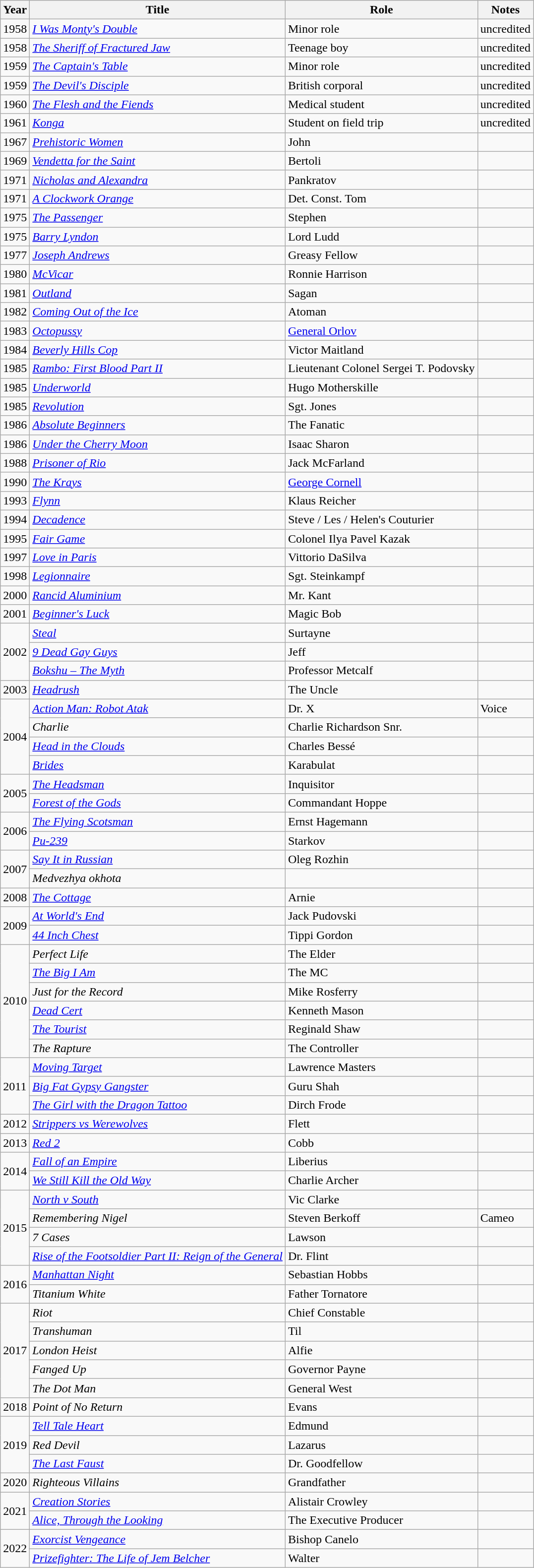<table class="wikitable sortable">
<tr>
<th>Year</th>
<th>Title</th>
<th>Role</th>
<th class="unsortable">Notes</th>
</tr>
<tr>
<td>1958</td>
<td><em><a href='#'>I Was Monty's Double</a></em></td>
<td>Minor role</td>
<td>uncredited</td>
</tr>
<tr>
<td>1958</td>
<td data-sort-value="Sheriff of Fractured Jaw, The"><em><a href='#'>The Sheriff of Fractured Jaw</a></em></td>
<td>Teenage boy</td>
<td>uncredited</td>
</tr>
<tr>
<td>1959</td>
<td data-sort-value="Captain's Table, The"><em><a href='#'>The Captain's Table</a></em></td>
<td>Minor role</td>
<td>uncredited</td>
</tr>
<tr>
<td>1959</td>
<td data-sort-value="Devil's Disciple, The"><em><a href='#'>The Devil's Disciple</a></em></td>
<td>British corporal</td>
<td>uncredited</td>
</tr>
<tr>
<td>1960</td>
<td data-sort-value="Flesh and the Fiends, The"><em><a href='#'>The Flesh and the Fiends</a></em></td>
<td>Medical student</td>
<td>uncredited</td>
</tr>
<tr>
<td>1961</td>
<td><em><a href='#'>Konga</a></em></td>
<td>Student on field trip</td>
<td>uncredited</td>
</tr>
<tr>
<td>1967</td>
<td><em><a href='#'>Prehistoric Women</a></em></td>
<td>John</td>
<td></td>
</tr>
<tr>
<td>1969</td>
<td><em><a href='#'>Vendetta for the Saint</a></em></td>
<td>Bertoli</td>
<td></td>
</tr>
<tr>
<td>1971</td>
<td><em><a href='#'>Nicholas and Alexandra</a></em></td>
<td>Pankratov</td>
<td></td>
</tr>
<tr>
<td>1971</td>
<td data-sort-value="Clockwork Orange, A"><em><a href='#'>A Clockwork Orange</a></em></td>
<td>Det. Const. Tom</td>
<td></td>
</tr>
<tr>
<td>1975</td>
<td data-sort-value="Passenger, The"><em><a href='#'>The Passenger</a></em></td>
<td>Stephen</td>
<td></td>
</tr>
<tr>
<td>1975</td>
<td><em><a href='#'>Barry Lyndon</a></em></td>
<td>Lord Ludd</td>
<td></td>
</tr>
<tr>
<td>1977</td>
<td><em><a href='#'>Joseph Andrews</a></em></td>
<td>Greasy Fellow</td>
<td></td>
</tr>
<tr>
<td>1980</td>
<td><em><a href='#'>McVicar</a></em></td>
<td>Ronnie Harrison</td>
<td></td>
</tr>
<tr>
<td>1981</td>
<td><em><a href='#'>Outland</a></em></td>
<td>Sagan</td>
<td></td>
</tr>
<tr>
<td>1982</td>
<td><em><a href='#'>Coming Out of the Ice</a></em></td>
<td>Atoman</td>
<td></td>
</tr>
<tr>
<td>1983</td>
<td><em><a href='#'>Octopussy</a></em></td>
<td><a href='#'>General Orlov</a></td>
<td></td>
</tr>
<tr>
<td>1984</td>
<td><em><a href='#'>Beverly Hills Cop</a></em></td>
<td>Victor Maitland</td>
<td></td>
</tr>
<tr>
<td>1985</td>
<td><em><a href='#'>Rambo: First Blood Part II</a></em></td>
<td>Lieutenant Colonel Sergei T. Podovsky</td>
<td></td>
</tr>
<tr>
<td>1985</td>
<td><em><a href='#'>Underworld</a></em></td>
<td>Hugo Motherskille</td>
<td></td>
</tr>
<tr>
<td>1985</td>
<td><em><a href='#'>Revolution</a></em></td>
<td>Sgt. Jones</td>
<td></td>
</tr>
<tr>
<td>1986</td>
<td><em><a href='#'>Absolute Beginners</a></em></td>
<td>The Fanatic</td>
<td></td>
</tr>
<tr>
<td>1986</td>
<td><em><a href='#'>Under the Cherry Moon</a></em></td>
<td>Isaac Sharon</td>
<td></td>
</tr>
<tr>
<td>1988</td>
<td><em><a href='#'>Prisoner of Rio</a></em></td>
<td>Jack McFarland</td>
<td></td>
</tr>
<tr>
<td>1990</td>
<td data-sort-value="Krays, The"><em><a href='#'>The Krays</a></em></td>
<td><a href='#'>George Cornell</a></td>
<td></td>
</tr>
<tr>
<td>1993</td>
<td><em><a href='#'>Flynn</a></em></td>
<td>Klaus Reicher</td>
<td></td>
</tr>
<tr>
<td>1994</td>
<td><em><a href='#'>Decadence</a></em></td>
<td>Steve / Les / Helen's Couturier</td>
<td></td>
</tr>
<tr>
<td>1995</td>
<td><em><a href='#'>Fair Game</a></em></td>
<td>Colonel Ilya Pavel Kazak</td>
<td></td>
</tr>
<tr>
<td>1997</td>
<td><em><a href='#'>Love in Paris</a></em></td>
<td>Vittorio DaSilva</td>
<td></td>
</tr>
<tr>
<td>1998</td>
<td><em><a href='#'>Legionnaire</a></em></td>
<td>Sgt. Steinkampf</td>
<td></td>
</tr>
<tr>
<td>2000</td>
<td><em><a href='#'>Rancid Aluminium</a></em></td>
<td>Mr. Kant</td>
<td></td>
</tr>
<tr>
<td>2001</td>
<td><em><a href='#'>Beginner's Luck</a></em></td>
<td>Magic Bob</td>
<td></td>
</tr>
<tr>
<td rowspan="3">2002</td>
<td><em><a href='#'>Steal</a></em></td>
<td>Surtayne</td>
<td></td>
</tr>
<tr>
<td><em><a href='#'>9 Dead Gay Guys</a></em></td>
<td>Jeff</td>
<td></td>
</tr>
<tr>
<td><em><a href='#'>Bokshu – The Myth</a></em></td>
<td>Professor Metcalf</td>
<td></td>
</tr>
<tr>
<td>2003</td>
<td><em><a href='#'>Headrush</a></em></td>
<td>The Uncle</td>
<td></td>
</tr>
<tr>
<td rowspan="4">2004</td>
<td><em><a href='#'>Action Man: Robot Atak</a></em></td>
<td>Dr. X</td>
<td>Voice</td>
</tr>
<tr>
<td><em>Charlie</em></td>
<td>Charlie Richardson Snr.</td>
<td></td>
</tr>
<tr>
<td><em><a href='#'>Head in the Clouds</a></em></td>
<td>Charles Bessé</td>
<td></td>
</tr>
<tr>
<td><em><a href='#'>Brides</a></em></td>
<td>Karabulat</td>
<td></td>
</tr>
<tr>
<td rowspan="2">2005</td>
<td data-sort-value="Headsman, The"><em><a href='#'>The Headsman</a></em></td>
<td>Inquisitor</td>
<td></td>
</tr>
<tr>
<td><em><a href='#'>Forest of the Gods</a></em></td>
<td>Commandant Hoppe</td>
<td></td>
</tr>
<tr>
<td rowspan="2">2006</td>
<td data-sort-value="Flying Scotsman, The"><em><a href='#'>The Flying Scotsman</a></em></td>
<td>Ernst Hagemann</td>
<td></td>
</tr>
<tr>
<td><em><a href='#'>Pu-239</a></em></td>
<td>Starkov</td>
<td></td>
</tr>
<tr>
<td rowspan="2">2007</td>
<td><em><a href='#'>Say It in Russian</a></em></td>
<td>Oleg Rozhin</td>
<td></td>
</tr>
<tr>
<td><em>Medvezhya okhota</em></td>
<td></td>
<td></td>
</tr>
<tr>
<td>2008</td>
<td data-sort-value="Cottage, The"><em><a href='#'>The Cottage</a></em></td>
<td>Arnie</td>
<td></td>
</tr>
<tr>
<td rowspan="2">2009</td>
<td><em><a href='#'>At World's End</a></em></td>
<td>Jack Pudovski</td>
<td></td>
</tr>
<tr>
<td><em><a href='#'>44 Inch Chest</a></em></td>
<td>Tippi Gordon</td>
<td></td>
</tr>
<tr>
<td rowspan="6">2010</td>
<td><em>Perfect Life</em></td>
<td>The Elder</td>
<td></td>
</tr>
<tr>
<td data-sort-value="Big I Am, The"><em><a href='#'>The Big I Am</a></em></td>
<td>The MC</td>
<td></td>
</tr>
<tr>
<td><em>Just for the Record</em></td>
<td>Mike Rosferry</td>
<td></td>
</tr>
<tr>
<td><em><a href='#'>Dead Cert</a></em></td>
<td>Kenneth Mason</td>
<td></td>
</tr>
<tr>
<td data-sort-value="Tourist, The"><em><a href='#'>The Tourist</a></em></td>
<td>Reginald Shaw</td>
<td></td>
</tr>
<tr>
<td data-sort-value="Rapture, The"><em>The Rapture</em></td>
<td>The Controller</td>
<td></td>
</tr>
<tr>
<td rowspan="3">2011</td>
<td><em><a href='#'>Moving Target</a></em></td>
<td>Lawrence Masters</td>
<td></td>
</tr>
<tr>
<td><em><a href='#'>Big Fat Gypsy Gangster</a></em></td>
<td>Guru Shah</td>
<td></td>
</tr>
<tr>
<td data-sort-value="Girl with the Dragon Tattoo, The"><em><a href='#'>The Girl with the Dragon Tattoo</a></em></td>
<td>Dirch Frode</td>
<td></td>
</tr>
<tr>
<td>2012</td>
<td><em><a href='#'>Strippers vs Werewolves</a></em></td>
<td>Flett</td>
<td></td>
</tr>
<tr>
<td>2013</td>
<td><em><a href='#'>Red 2</a></em></td>
<td>Cobb</td>
<td></td>
</tr>
<tr>
<td rowspan="2">2014</td>
<td><em><a href='#'>Fall of an Empire</a></em></td>
<td>Liberius</td>
<td></td>
</tr>
<tr>
<td><em><a href='#'>We Still Kill the Old Way</a></em></td>
<td>Charlie Archer</td>
<td></td>
</tr>
<tr>
<td rowspan="4">2015</td>
<td><em><a href='#'>North v South</a></em></td>
<td>Vic Clarke</td>
<td></td>
</tr>
<tr>
<td><em>Remembering Nigel</em></td>
<td>Steven Berkoff</td>
<td>Cameo</td>
</tr>
<tr>
<td><em>7 Cases</em></td>
<td>Lawson</td>
<td></td>
</tr>
<tr>
<td><em><a href='#'>Rise of the Footsoldier Part II: Reign of the General</a></em></td>
<td>Dr. Flint</td>
<td></td>
</tr>
<tr>
<td rowspan="2">2016</td>
<td><em><a href='#'>Manhattan Night</a></em></td>
<td>Sebastian Hobbs</td>
<td></td>
</tr>
<tr>
<td><em>Titanium White</em></td>
<td>Father Tornatore</td>
<td></td>
</tr>
<tr>
<td rowspan="5">2017</td>
<td><em>Riot</em></td>
<td>Chief Constable</td>
<td></td>
</tr>
<tr>
<td><em>Transhuman</em></td>
<td>Til</td>
<td></td>
</tr>
<tr>
<td><em>London Heist</em></td>
<td>Alfie</td>
<td></td>
</tr>
<tr>
<td><em>Fanged Up</em></td>
<td>Governor Payne</td>
<td></td>
</tr>
<tr>
<td data-sort-value="Dot Man, The"><em>The Dot Man</em></td>
<td>General West</td>
<td></td>
</tr>
<tr>
<td>2018</td>
<td><em>Point of No Return</em></td>
<td>Evans</td>
<td></td>
</tr>
<tr>
<td rowspan="3">2019</td>
<td><em><a href='#'>Tell Tale Heart</a></em></td>
<td>Edmund</td>
<td></td>
</tr>
<tr>
<td><em>Red Devil</em></td>
<td>Lazarus</td>
<td></td>
</tr>
<tr>
<td data-sort-value="Last Faust, The"><em><a href='#'>The Last Faust</a></em></td>
<td>Dr. Goodfellow</td>
<td></td>
</tr>
<tr>
<td>2020</td>
<td><em>Righteous Villains</em></td>
<td>Grandfather</td>
<td></td>
</tr>
<tr>
<td rowspan="2">2021</td>
<td><em><a href='#'>Creation Stories</a></em></td>
<td>Alistair Crowley</td>
<td></td>
</tr>
<tr>
<td><em><a href='#'>Alice, Through the Looking</a> </em></td>
<td>The Executive Producer</td>
<td></td>
</tr>
<tr>
<td rowspan="2">2022</td>
<td><em><a href='#'>Exorcist Vengeance</a></em></td>
<td>Bishop Canelo</td>
<td></td>
</tr>
<tr>
<td><em><a href='#'>Prizefighter: The Life of Jem Belcher</a></em></td>
<td>Walter</td>
<td></td>
</tr>
</table>
